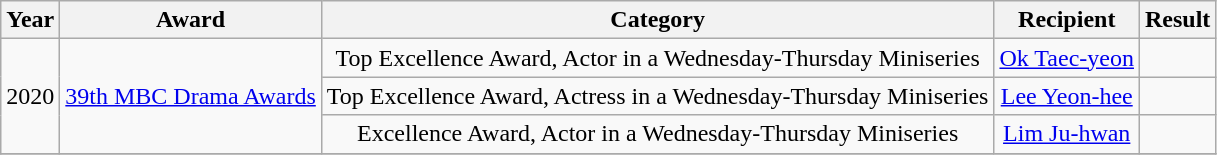<table class="wikitable sortable plainrowheaders" style="text-align:center;">
<tr>
<th>Year</th>
<th>Award</th>
<th>Category</th>
<th>Recipient</th>
<th>Result</th>
</tr>
<tr>
<td rowspan="3">2020</td>
<td rowspan="3"><a href='#'>39th MBC Drama Awards</a></td>
<td>Top Excellence Award, Actor in a Wednesday-Thursday Miniseries</td>
<td><a href='#'>Ok Taec-yeon</a></td>
<td></td>
</tr>
<tr>
<td>Top Excellence Award, Actress in a Wednesday-Thursday Miniseries</td>
<td><a href='#'>Lee Yeon-hee</a></td>
<td></td>
</tr>
<tr>
<td>Excellence Award, Actor in a Wednesday-Thursday Miniseries</td>
<td><a href='#'>Lim Ju-hwan</a></td>
<td></td>
</tr>
<tr>
</tr>
</table>
